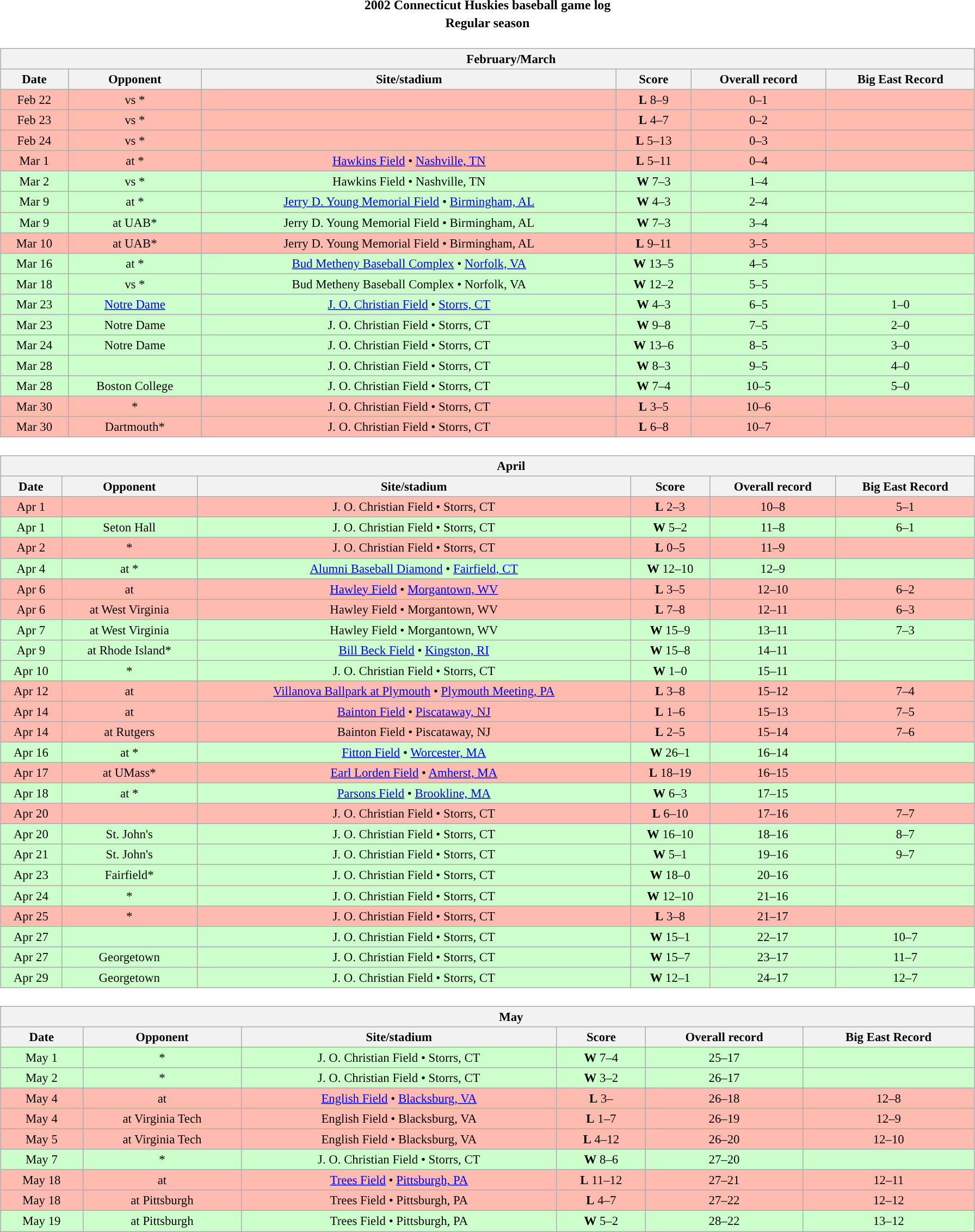<table class="toccolours" width=95% style="clear:both; margin:1.5em auto; text-align:center;">
<tr>
<th colspan=2>2002 Connecticut Huskies baseball game log</th>
</tr>
<tr>
<th colspan=2>Regular season</th>
</tr>
<tr valign="top">
<td><br><table class="wikitable collapsible collapsed" style="margin:auto; width:100%; text-align:center; font-size:95%">
<tr>
<th colspan=12 style="padding-left:4em;">February/March</th>
</tr>
<tr>
<th>Date</th>
<th>Opponent</th>
<th>Site/stadium</th>
<th>Score</th>
<th>Overall record</th>
<th>Big East Record</th>
</tr>
<tr bgcolor=ffbbb>
<td>Feb 22</td>
<td>vs *</td>
<td></td>
<td><strong>L</strong> 8–9</td>
<td>0–1</td>
<td></td>
</tr>
<tr bgcolor=ffbbb>
<td>Feb 23</td>
<td>vs *</td>
<td></td>
<td><strong>L</strong> 4–7</td>
<td>0–2</td>
<td></td>
</tr>
<tr bgcolor=ffbbb>
<td>Feb 24</td>
<td>vs *</td>
<td></td>
<td><strong>L</strong> 5–13</td>
<td>0–3</td>
<td></td>
</tr>
<tr bgcolor=ffbbb>
<td>Mar 1</td>
<td>at *</td>
<td><a href='#'>Hawkins Field</a> • <a href='#'>Nashville, TN</a></td>
<td><strong>L</strong> 5–11</td>
<td>0–4</td>
<td></td>
</tr>
<tr bgcolor=ccffcc>
<td>Mar 2</td>
<td>vs *</td>
<td>Hawkins Field • Nashville, TN</td>
<td><strong>W</strong> 7–3</td>
<td>1–4</td>
<td></td>
</tr>
<tr bgcolor=ccffcc>
<td>Mar 9</td>
<td>at *</td>
<td><a href='#'>Jerry D. Young Memorial Field</a> • <a href='#'>Birmingham, AL</a></td>
<td><strong>W</strong> 4–3</td>
<td>2–4</td>
<td></td>
</tr>
<tr bgcolor=ccffcc>
<td>Mar 9</td>
<td>at UAB*</td>
<td>Jerry D. Young Memorial Field • Birmingham, AL</td>
<td><strong>W</strong> 7–3</td>
<td>3–4</td>
<td></td>
</tr>
<tr bgcolor=ffbbb>
<td>Mar 10</td>
<td>at UAB*</td>
<td>Jerry D. Young Memorial Field • Birmingham, AL</td>
<td><strong>L</strong> 9–11</td>
<td>3–5</td>
<td></td>
</tr>
<tr bgcolor=ccffcc>
<td>Mar 16</td>
<td>at *</td>
<td><a href='#'>Bud Metheny Baseball Complex</a> • <a href='#'>Norfolk, VA</a></td>
<td><strong>W</strong> 13–5</td>
<td>4–5</td>
<td></td>
</tr>
<tr bgcolor=ccffcc>
<td>Mar 18</td>
<td>vs *</td>
<td>Bud Metheny Baseball Complex • Norfolk, VA</td>
<td><strong>W</strong> 12–2</td>
<td>5–5</td>
<td></td>
</tr>
<tr bgcolor=ccffcc>
<td>Mar 23</td>
<td><a href='#'>Notre Dame</a></td>
<td><a href='#'>J. O. Christian Field</a> • <a href='#'>Storrs, CT</a></td>
<td><strong>W</strong> 4–3</td>
<td>6–5</td>
<td>1–0</td>
</tr>
<tr bgcolor=ccffcc>
<td>Mar 23</td>
<td>Notre Dame</td>
<td>J. O. Christian Field • Storrs, CT</td>
<td><strong>W</strong> 9–8</td>
<td>7–5</td>
<td>2–0</td>
</tr>
<tr bgcolor=ccffcc>
<td>Mar 24</td>
<td>Notre Dame</td>
<td>J. O. Christian Field • Storrs, CT</td>
<td><strong>W</strong> 13–6</td>
<td>8–5</td>
<td>3–0</td>
</tr>
<tr bgcolor=ccffcc>
<td>Mar 28</td>
<td></td>
<td>J. O. Christian Field • Storrs, CT</td>
<td><strong>W</strong> 8–3</td>
<td>9–5</td>
<td>4–0</td>
</tr>
<tr bgcolor=ccffcc>
<td>Mar 28</td>
<td>Boston College</td>
<td>J. O. Christian Field • Storrs, CT</td>
<td><strong>W</strong> 7–4</td>
<td>10–5</td>
<td>5–0</td>
</tr>
<tr bgcolor=ffbbb>
<td>Mar 30</td>
<td>*</td>
<td>J. O. Christian Field • Storrs, CT</td>
<td><strong>L</strong> 3–5</td>
<td>10–6</td>
<td></td>
</tr>
<tr bgcolor=ffbbb>
<td>Mar 30</td>
<td>Dartmouth*</td>
<td>J. O. Christian Field • Storrs, CT</td>
<td><strong>L</strong> 6–8</td>
<td>10–7</td>
<td></td>
</tr>
</table>
</td>
</tr>
<tr>
<td><br><table class="wikitable collapsible collapsed" style="margin:auto; width:100%; text-align:center; font-size:95%">
<tr>
<th colspan=12 style="padding-left:4em;">April</th>
</tr>
<tr>
<th>Date</th>
<th>Opponent</th>
<th>Site/stadium</th>
<th>Score</th>
<th>Overall record</th>
<th>Big East Record</th>
</tr>
<tr bgcolor=ffbbb>
<td>Apr 1</td>
<td></td>
<td>J. O. Christian Field • Storrs, CT</td>
<td><strong>L</strong> 2–3</td>
<td>10–8</td>
<td>5–1</td>
</tr>
<tr bgcolor=ccffcc>
<td>Apr 1</td>
<td>Seton Hall</td>
<td>J. O. Christian Field • Storrs, CT</td>
<td><strong>W</strong> 5–2</td>
<td>11–8</td>
<td>6–1</td>
</tr>
<tr bgcolor=ffbbb>
<td>Apr 2</td>
<td>*</td>
<td>J. O. Christian Field • Storrs, CT</td>
<td><strong>L</strong> 0–5</td>
<td>11–9</td>
<td></td>
</tr>
<tr bgcolor=ccffcc>
<td>Apr 4</td>
<td>at *</td>
<td><a href='#'>Alumni Baseball Diamond</a> • <a href='#'>Fairfield, CT</a></td>
<td><strong>W</strong> 12–10</td>
<td>12–9</td>
<td></td>
</tr>
<tr bgcolor=ffbbb>
<td>Apr 6</td>
<td>at </td>
<td><a href='#'>Hawley Field</a> • <a href='#'>Morgantown, WV</a></td>
<td><strong>L</strong> 3–5</td>
<td>12–10</td>
<td>6–2</td>
</tr>
<tr bgcolor=ffbbb>
<td>Apr 6</td>
<td>at West Virginia</td>
<td>Hawley Field • Morgantown, WV</td>
<td><strong>L</strong> 7–8</td>
<td>12–11</td>
<td>6–3</td>
</tr>
<tr bgcolor=ccffcc>
<td>Apr 7</td>
<td>at West Virginia</td>
<td>Hawley Field • Morgantown, WV</td>
<td><strong>W</strong> 15–9</td>
<td>13–11</td>
<td>7–3</td>
</tr>
<tr bgcolor=ccffcc>
<td>Apr 9</td>
<td>at Rhode Island*</td>
<td><a href='#'>Bill Beck Field</a> • <a href='#'>Kingston, RI</a></td>
<td><strong>W</strong> 15–8</td>
<td>14–11</td>
<td></td>
</tr>
<tr bgcolor=ccffcc>
<td>Apr 10</td>
<td>*</td>
<td>J. O. Christian Field • Storrs, CT</td>
<td><strong>W</strong> 1–0</td>
<td>15–11</td>
<td></td>
</tr>
<tr bgcolor=ffbbb>
<td>Apr 12</td>
<td>at </td>
<td><a href='#'>Villanova Ballpark at Plymouth</a> • <a href='#'>Plymouth Meeting, PA</a></td>
<td><strong>L</strong> 3–8</td>
<td>15–12</td>
<td>7–4</td>
</tr>
<tr bgcolor=ffbbb>
<td>Apr 14</td>
<td>at </td>
<td><a href='#'>Bainton Field</a> • <a href='#'>Piscataway, NJ</a></td>
<td><strong>L</strong> 1–6</td>
<td>15–13</td>
<td>7–5</td>
</tr>
<tr bgcolor=ffbbb>
<td>Apr 14</td>
<td>at Rutgers</td>
<td>Bainton Field • Piscataway, NJ</td>
<td><strong>L</strong> 2–5</td>
<td>15–14</td>
<td>7–6</td>
</tr>
<tr bgcolor=ccffcc>
<td>Apr 16</td>
<td>at *</td>
<td><a href='#'>Fitton Field</a> • <a href='#'>Worcester, MA</a></td>
<td><strong>W</strong> 26–1</td>
<td>16–14</td>
<td></td>
</tr>
<tr bgcolor=ffbbb>
<td>Apr 17</td>
<td>at UMass*</td>
<td><a href='#'>Earl Lorden Field</a> • <a href='#'>Amherst, MA</a></td>
<td><strong>L</strong> 18–19</td>
<td>16–15</td>
<td></td>
</tr>
<tr bgcolor=ccffcc>
<td>Apr 18</td>
<td>at *</td>
<td><a href='#'>Parsons Field</a> • <a href='#'>Brookline, MA</a></td>
<td><strong>W</strong> 6–3</td>
<td>17–15</td>
<td></td>
</tr>
<tr bgcolor=ffbbb>
<td>Apr 20</td>
<td></td>
<td>J. O. Christian Field • Storrs, CT</td>
<td><strong>L</strong> 6–10</td>
<td>17–16</td>
<td>7–7</td>
</tr>
<tr bgcolor=ccffcc>
<td>Apr 20</td>
<td>St. John's</td>
<td>J. O. Christian Field • Storrs, CT</td>
<td><strong>W</strong> 16–10</td>
<td>18–16</td>
<td>8–7</td>
</tr>
<tr bgcolor=ccffcc>
<td>Apr 21</td>
<td>St. John's</td>
<td>J. O. Christian Field • Storrs, CT</td>
<td><strong>W</strong> 5–1</td>
<td>19–16</td>
<td>9–7</td>
</tr>
<tr bgcolor=ccffcc>
<td>Apr 23</td>
<td>Fairfield*</td>
<td>J. O. Christian Field • Storrs, CT</td>
<td><strong>W</strong> 18–0</td>
<td>20–16</td>
<td></td>
</tr>
<tr bgcolor=ccffcc>
<td>Apr 24</td>
<td>*</td>
<td>J. O. Christian Field • Storrs, CT</td>
<td><strong>W</strong> 12–10</td>
<td>21–16</td>
<td></td>
</tr>
<tr bgcolor=ffbbb>
<td>Apr 25</td>
<td>*</td>
<td>J. O. Christian Field • Storrs, CT</td>
<td><strong>L</strong> 3–8</td>
<td>21–17</td>
<td></td>
</tr>
<tr bgcolor=ccffcc>
<td>Apr 27</td>
<td></td>
<td>J. O. Christian Field • Storrs, CT</td>
<td><strong>W</strong> 15–1</td>
<td>22–17</td>
<td>10–7</td>
</tr>
<tr bgcolor=ccffcc>
<td>Apr 27</td>
<td>Georgetown</td>
<td>J. O. Christian Field • Storrs, CT</td>
<td><strong>W</strong> 15–7</td>
<td>23–17</td>
<td>11–7</td>
</tr>
<tr bgcolor=ccffcc>
<td>Apr 29</td>
<td>Georgetown</td>
<td>J. O. Christian Field • Storrs, CT</td>
<td><strong>W</strong> 12–1</td>
<td>24–17</td>
<td>12–7</td>
</tr>
</table>
</td>
</tr>
<tr>
<td><br><table class="wikitable collapsible collapsed" style="margin:auto; width:100%; text-align:center; font-size:95%">
<tr>
<th colspan=12 style="padding-left:4em;">May</th>
</tr>
<tr>
<th>Date</th>
<th>Opponent</th>
<th>Site/stadium</th>
<th>Score</th>
<th>Overall record</th>
<th>Big East Record</th>
</tr>
<tr bgcolor=ccffcc>
<td>May 1</td>
<td>*</td>
<td>J. O. Christian Field • Storrs, CT</td>
<td><strong>W</strong> 7–4</td>
<td>25–17</td>
<td></td>
</tr>
<tr bgcolor=ccffcc>
<td>May 2</td>
<td>*</td>
<td>J. O. Christian Field • Storrs, CT</td>
<td><strong>W</strong> 3–2</td>
<td>26–17</td>
<td></td>
</tr>
<tr bgcolor=ffbbb>
<td>May 4</td>
<td>at </td>
<td><a href='#'>English Field</a> • <a href='#'>Blacksburg, VA</a></td>
<td><strong>L</strong> 3–</td>
<td>26–18</td>
<td>12–8</td>
</tr>
<tr bgcolor=ffbbb>
<td>May 4</td>
<td>at Virginia Tech</td>
<td>English Field • Blacksburg, VA</td>
<td><strong>L</strong> 1–7</td>
<td>26–19</td>
<td>12–9</td>
</tr>
<tr bgcolor=ffbbb>
<td>May 5</td>
<td>at Virginia Tech</td>
<td>English Field • Blacksburg, VA</td>
<td><strong>L</strong> 4–12</td>
<td>26–20</td>
<td>12–10</td>
</tr>
<tr bgcolor=ccffcc>
<td>May 7</td>
<td>*</td>
<td>J. O. Christian Field • Storrs, CT</td>
<td><strong>W</strong> 8–6</td>
<td>27–20</td>
<td></td>
</tr>
<tr bgcolor=ffbbb>
<td>May 18</td>
<td>at </td>
<td><a href='#'>Trees Field</a> • <a href='#'>Pittsburgh, PA</a></td>
<td><strong>L</strong> 11–12</td>
<td>27–21</td>
<td>12–11</td>
</tr>
<tr bgcolor=ffbbb>
<td>May 18</td>
<td>at Pittsburgh</td>
<td>Trees Field • Pittsburgh, PA</td>
<td><strong>L</strong> 4–7</td>
<td>27–22</td>
<td>12–12</td>
</tr>
<tr bgcolor=ccffcc>
<td>May 19</td>
<td>at Pittsburgh</td>
<td>Trees Field • Pittsburgh, PA</td>
<td><strong>W</strong> 5–2</td>
<td>28–22</td>
<td>13–12</td>
</tr>
</table>
</td>
</tr>
</table>
